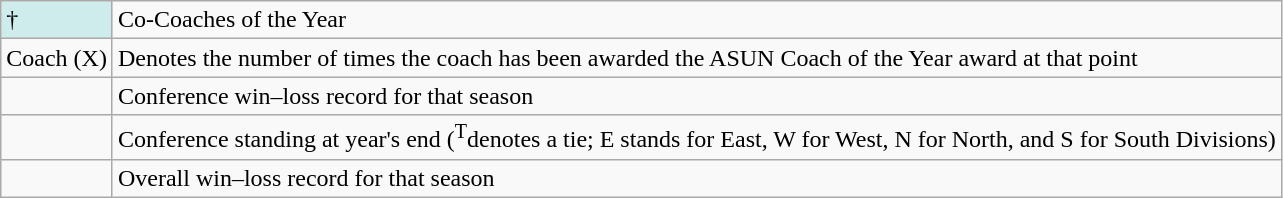<table class="wikitable">
<tr>
<td bgcolor=#cfecec>†</td>
<td>Co-Coaches of the Year</td>
</tr>
<tr>
<td>Coach (X)</td>
<td>Denotes the number of times the coach has been awarded the ASUN Coach of the Year award at that point</td>
</tr>
<tr>
<td></td>
<td>Conference win–loss record for that season</td>
</tr>
<tr>
<td></td>
<td>Conference standing at year's end (<sup>T</sup>denotes a tie; E stands for East, W for West, N for North, and S for South Divisions)</td>
</tr>
<tr>
<td></td>
<td>Overall win–loss record for that season</td>
</tr>
</table>
